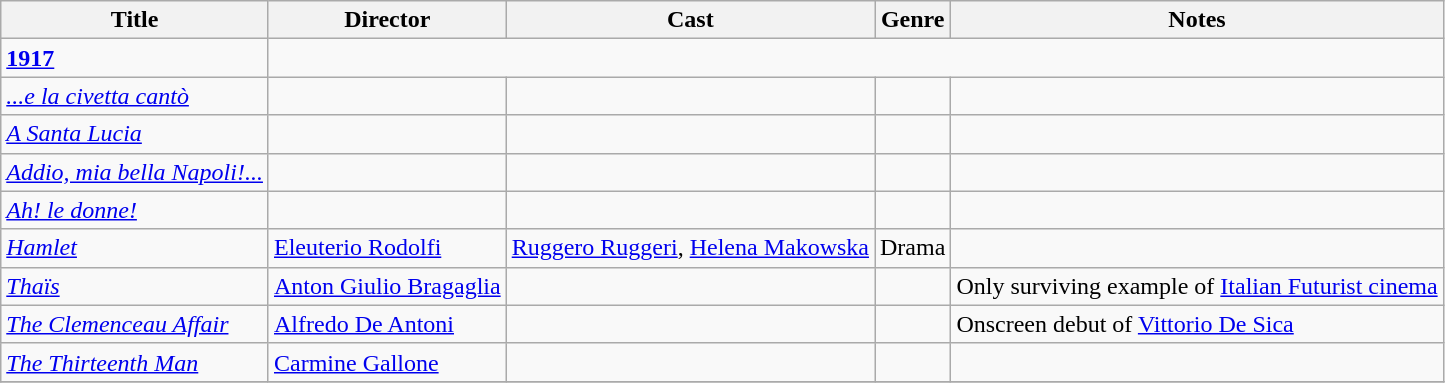<table class="wikitable">
<tr>
<th>Title</th>
<th>Director</th>
<th>Cast</th>
<th>Genre</th>
<th>Notes</th>
</tr>
<tr>
<td><strong><a href='#'>1917</a></strong></td>
</tr>
<tr>
<td><em><a href='#'>...e la civetta cantò</a></em></td>
<td></td>
<td></td>
<td></td>
<td></td>
</tr>
<tr>
<td><em><a href='#'>A Santa Lucia</a></em></td>
<td></td>
<td></td>
<td></td>
<td></td>
</tr>
<tr>
<td><em><a href='#'>Addio, mia bella Napoli!...</a></em></td>
<td></td>
<td></td>
<td></td>
<td></td>
</tr>
<tr>
<td><em><a href='#'>Ah! le donne!</a></em></td>
<td></td>
<td></td>
<td></td>
<td></td>
</tr>
<tr>
<td><em><a href='#'>Hamlet</a></em></td>
<td><a href='#'>Eleuterio Rodolfi</a></td>
<td><a href='#'>Ruggero Ruggeri</a>, <a href='#'>Helena Makowska</a></td>
<td>Drama</td>
<td></td>
</tr>
<tr>
<td><em><a href='#'>Thaïs</a></em></td>
<td><a href='#'>Anton Giulio Bragaglia</a></td>
<td></td>
<td></td>
<td>Only surviving example of <a href='#'>Italian Futurist cinema</a></td>
</tr>
<tr>
<td><em><a href='#'>The Clemenceau Affair</a></em></td>
<td><a href='#'>Alfredo De Antoni</a></td>
<td></td>
<td></td>
<td>Onscreen debut of <a href='#'>Vittorio De Sica</a></td>
</tr>
<tr>
<td><em><a href='#'>The Thirteenth Man</a></em></td>
<td><a href='#'>Carmine Gallone</a></td>
<td></td>
<td></td>
<td></td>
</tr>
<tr>
</tr>
</table>
